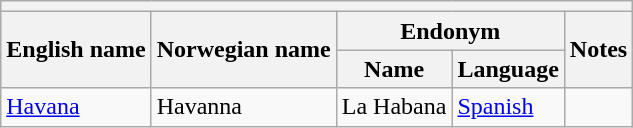<table class="wikitable sortable">
<tr>
<th colspan="5"></th>
</tr>
<tr>
<th rowspan="2">English name</th>
<th rowspan="2">Norwegian name</th>
<th colspan="2">Endonym</th>
<th rowspan="2">Notes</th>
</tr>
<tr>
<th>Name</th>
<th>Language</th>
</tr>
<tr>
<td><a href='#'>Havana</a></td>
<td>Havanna</td>
<td>La Habana</td>
<td><a href='#'>Spanish</a></td>
<td></td>
</tr>
</table>
